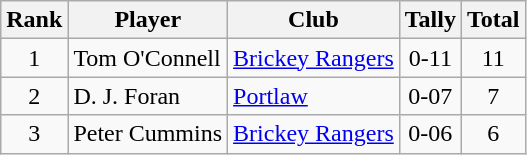<table class="wikitable">
<tr>
<th>Rank</th>
<th>Player</th>
<th>Club</th>
<th>Tally</th>
<th>Total</th>
</tr>
<tr>
<td rowspan="1" style="text-align:center;">1</td>
<td>Tom O'Connell</td>
<td><a href='#'>Brickey Rangers</a></td>
<td align=center>0-11</td>
<td align=center>11</td>
</tr>
<tr>
<td rowspan="1" style="text-align:center;">2</td>
<td>D. J. Foran</td>
<td><a href='#'>Portlaw</a></td>
<td align=center>0-07</td>
<td align=center>7</td>
</tr>
<tr>
<td rowspan="1" style="text-align:center;">3</td>
<td>Peter Cummins</td>
<td><a href='#'>Brickey Rangers</a></td>
<td align=center>0-06</td>
<td align=center>6</td>
</tr>
</table>
